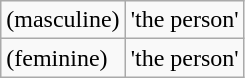<table class="wikitable">
<tr>
<td> (masculine)</td>
<td>'the person'</td>
</tr>
<tr>
<td> (feminine)</td>
<td>'the person'</td>
</tr>
</table>
